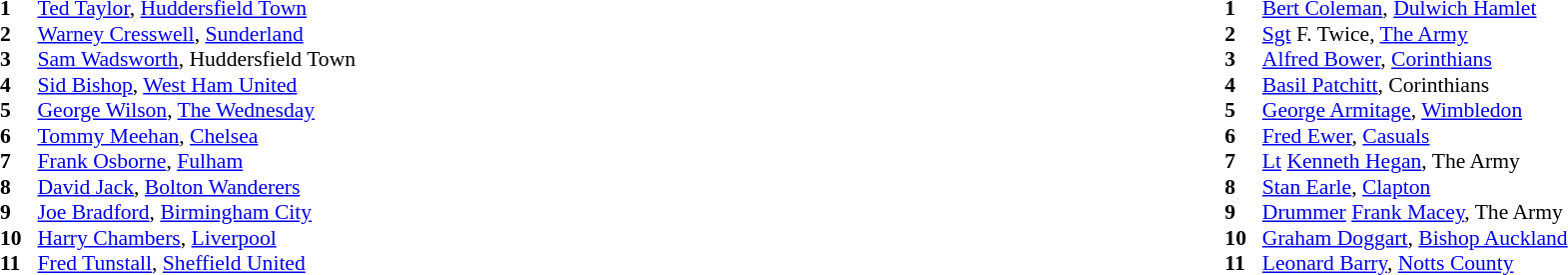<table width="100%">
<tr>
<td valign="top" width="50%"><br><table style="font-size: 90%" cellspacing="0" cellpadding="0">
<tr>
<td colspan="3"></td>
</tr>
<tr>
<th width="25"></th>
<th width="25"></th>
</tr>
<tr>
<td></td>
<td><strong>1</strong></td>
<td> <a href='#'>Ted Taylor</a>, <a href='#'>Huddersfield Town</a></td>
</tr>
<tr>
<td></td>
<td><strong>2</strong></td>
<td> <a href='#'>Warney Cresswell</a>, <a href='#'>Sunderland</a></td>
</tr>
<tr>
<td></td>
<td><strong>3</strong></td>
<td> <a href='#'>Sam Wadsworth</a>, Huddersfield Town</td>
</tr>
<tr>
<td></td>
<td><strong>4</strong></td>
<td> <a href='#'>Sid Bishop</a>, <a href='#'>West Ham United</a></td>
</tr>
<tr>
<td></td>
<td><strong>5</strong></td>
<td> <a href='#'>George Wilson</a>, <a href='#'>The Wednesday</a></td>
</tr>
<tr>
<td></td>
<td><strong>6</strong></td>
<td> <a href='#'>Tommy Meehan</a>, <a href='#'>Chelsea</a></td>
</tr>
<tr>
<td></td>
<td><strong>7</strong></td>
<td> <a href='#'>Frank Osborne</a>, <a href='#'>Fulham</a></td>
</tr>
<tr>
<td></td>
<td><strong>8</strong></td>
<td> <a href='#'>David Jack</a>, <a href='#'>Bolton Wanderers</a></td>
</tr>
<tr>
<td></td>
<td><strong>9</strong></td>
<td> <a href='#'>Joe Bradford</a>, <a href='#'>Birmingham City</a></td>
</tr>
<tr>
<td></td>
<td><strong>10</strong></td>
<td> <a href='#'>Harry Chambers</a>, <a href='#'>Liverpool</a></td>
</tr>
<tr>
<td></td>
<td><strong>11</strong></td>
<td> <a href='#'>Fred Tunstall</a>, <a href='#'>Sheffield United</a></td>
</tr>
<tr>
</tr>
</table>
</td>
<td valign="top" width="50%"><br><table style="font-size: 90%" cellspacing="0" cellpadding="0" align=center>
<tr>
<td colspan="3"></td>
</tr>
<tr>
<th width="25"></th>
<th width="25"></th>
</tr>
<tr>
<td></td>
<td><strong>1</strong></td>
<td> <a href='#'>Bert Coleman</a>, <a href='#'>Dulwich Hamlet</a></td>
</tr>
<tr>
<td></td>
<td><strong>2</strong></td>
<td> <a href='#'>Sgt</a> F. Twice, <a href='#'>The Army</a></td>
</tr>
<tr>
<td></td>
<td><strong>3</strong></td>
<td> <a href='#'>Alfred Bower</a>, <a href='#'>Corinthians</a></td>
</tr>
<tr>
<td></td>
<td><strong>4</strong></td>
<td> <a href='#'>Basil Patchitt</a>, Corinthians</td>
</tr>
<tr>
<td></td>
<td><strong>5</strong></td>
<td> <a href='#'>George Armitage</a>, <a href='#'>Wimbledon</a></td>
</tr>
<tr>
<td></td>
<td><strong>6</strong></td>
<td> <a href='#'>Fred Ewer</a>, <a href='#'>Casuals</a></td>
</tr>
<tr>
<td></td>
<td><strong>7</strong></td>
<td> <a href='#'>Lt</a> <a href='#'>Kenneth Hegan</a>, The Army</td>
</tr>
<tr>
<td></td>
<td><strong>8</strong></td>
<td> <a href='#'>Stan Earle</a>, <a href='#'>Clapton</a></td>
</tr>
<tr>
<td></td>
<td><strong>9</strong></td>
<td> <a href='#'>Drummer</a> <a href='#'>Frank Macey</a>, The Army</td>
</tr>
<tr>
<td></td>
<td><strong>10</strong></td>
<td> <a href='#'>Graham Doggart</a>, <a href='#'>Bishop Auckland</a></td>
</tr>
<tr>
<td></td>
<td><strong>11</strong></td>
<td> <a href='#'>Leonard Barry</a>, <a href='#'>Notts County</a></td>
</tr>
<tr>
</tr>
</table>
</td>
</tr>
</table>
